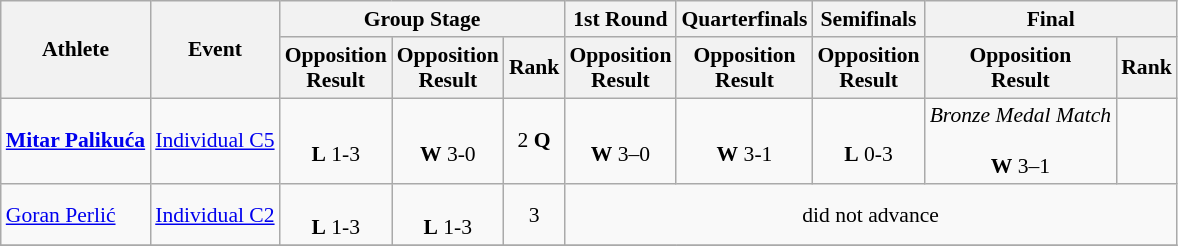<table class=wikitable style="font-size:90%">
<tr>
<th rowspan="2">Athlete</th>
<th rowspan="2">Event</th>
<th colspan="3">Group Stage</th>
<th>1st Round</th>
<th>Quarterfinals</th>
<th>Semifinals</th>
<th colspan="2">Final</th>
</tr>
<tr>
<th>Opposition<br>Result</th>
<th>Opposition<br>Result</th>
<th>Rank</th>
<th>Opposition<br>Result</th>
<th>Opposition<br>Result</th>
<th>Opposition<br>Result</th>
<th>Opposition<br>Result</th>
<th>Rank</th>
</tr>
<tr align=center>
<td align=left><strong><a href='#'>Mitar Palikuća</a></strong></td>
<td align=left><a href='#'>Individual C5</a></td>
<td><br><strong>L</strong> 1-3</td>
<td><br><strong>W</strong> 3-0</td>
<td>2 <strong>Q</strong></td>
<td><br><strong>W</strong> 3–0</td>
<td><br><strong>W</strong> 3-1</td>
<td><br><strong>L</strong> 0-3</td>
<td><em>Bronze Medal Match</em><br> <br><strong>W</strong> 3–1</td>
<td></td>
</tr>
<tr align=center>
<td align=left><a href='#'>Goran Perlić</a></td>
<td align=left><a href='#'>Individual C2</a></td>
<td><br><strong>L</strong> 1-3</td>
<td><br><strong>L</strong> 1-3</td>
<td>3</td>
<td colspan=5>did not advance</td>
</tr>
<tr>
</tr>
</table>
